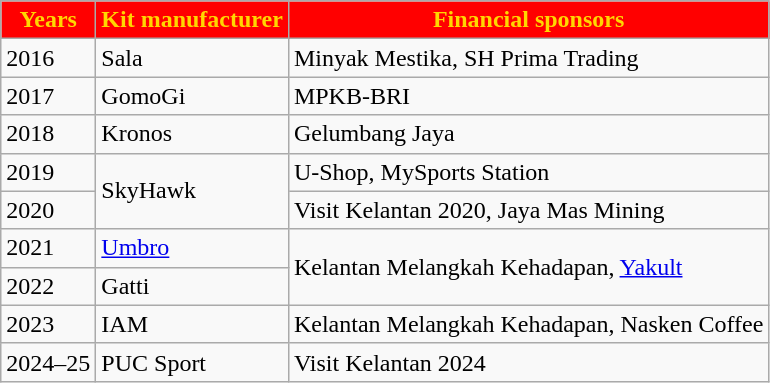<table class="wikitable" border="6">
<tr>
<th style="background:red; color:Gold; text-align:center;">Years</th>
<th style="background:red; color:Gold; text-align:center;">Kit manufacturer</th>
<th style="background:red; color:Gold; text-align:center;">Financial sponsors</th>
</tr>
<tr>
<td>2016</td>
<td>Sala</td>
<td>Minyak Mestika, SH Prima Trading</td>
</tr>
<tr>
<td>2017</td>
<td>GomoGi</td>
<td>MPKB-BRI</td>
</tr>
<tr>
<td>2018</td>
<td>Kronos</td>
<td>Gelumbang Jaya</td>
</tr>
<tr>
<td>2019</td>
<td rowspan=2>SkyHawk</td>
<td>U-Shop, MySports Station</td>
</tr>
<tr>
<td>2020</td>
<td>Visit Kelantan 2020, Jaya Mas Mining</td>
</tr>
<tr>
<td>2021</td>
<td><a href='#'>Umbro</a></td>
<td rowspan="2">Kelantan Melangkah Kehadapan, <a href='#'>Yakult</a></td>
</tr>
<tr>
<td>2022</td>
<td>Gatti</td>
</tr>
<tr>
<td>2023</td>
<td>IAM</td>
<td>Kelantan Melangkah Kehadapan, Nasken Coffee</td>
</tr>
<tr>
<td>2024–25</td>
<td>PUC Sport</td>
<td>Visit Kelantan 2024</td>
</tr>
</table>
